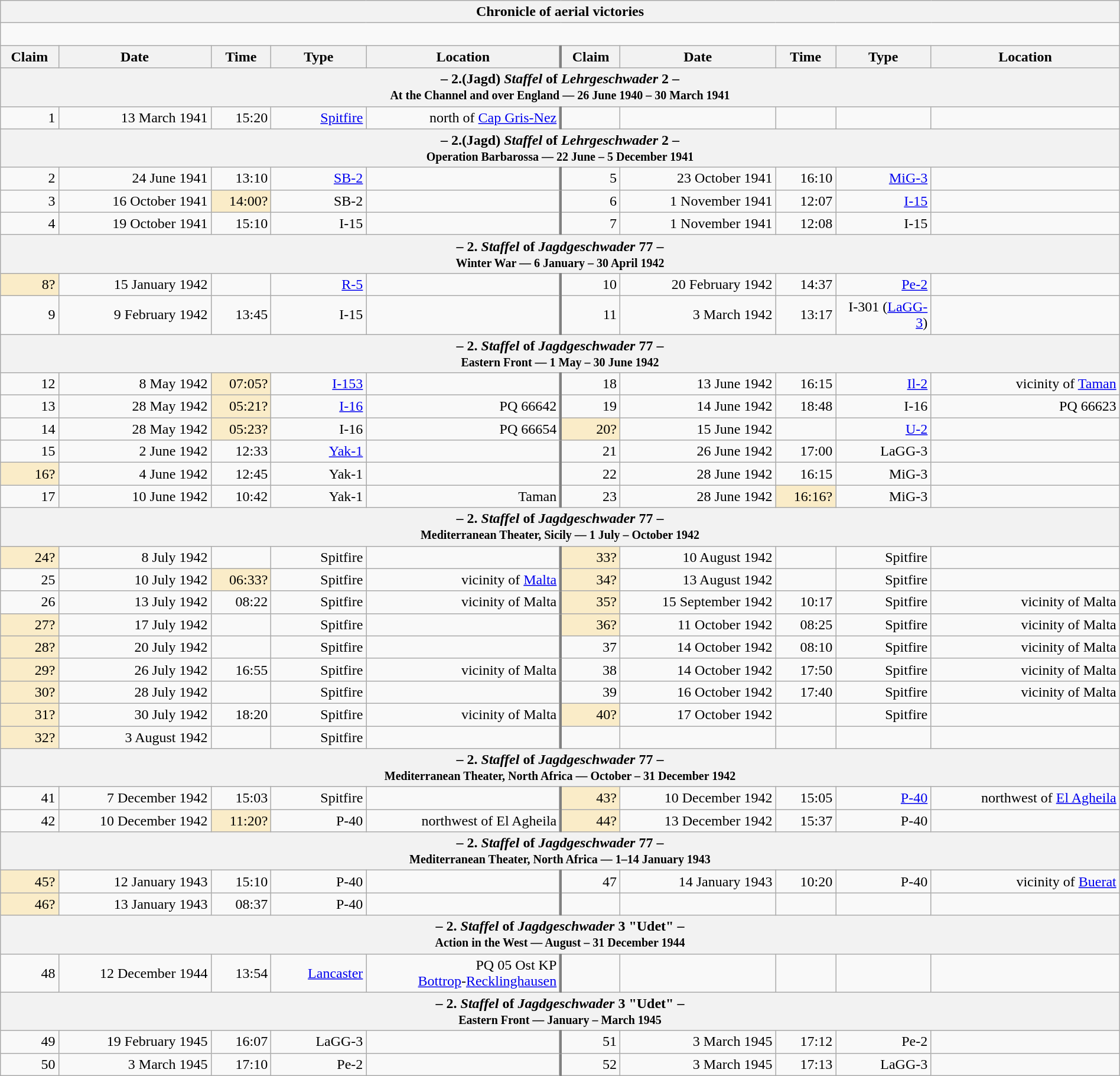<table class="wikitable plainrowheaders collapsible" style="margin-left: auto; margin-right: auto; border: none; text-align:right; width: 100%;">
<tr>
<th colspan="10">Chronicle of aerial victories</th>
</tr>
<tr>
<td colspan="10" style="text-align: left;"><br></td>
</tr>
<tr>
<th scope="col">Claim</th>
<th scope="col">Date</th>
<th scope="col">Time</th>
<th scope="col" width="100px">Type</th>
<th scope="col">Location</th>
<th scope="col" style="border-left: 3px solid grey;">Claim</th>
<th scope="col">Date</th>
<th scope="col">Time</th>
<th scope="col" width="100px">Type</th>
<th scope="col">Location</th>
</tr>
<tr>
<th colspan="10">– 2.(Jagd) <em>Staffel</em> of <em>Lehrgeschwader</em> 2 –<br><small>At the Channel and over England — 26 June 1940 – 30 March 1941</small></th>
</tr>
<tr>
<td>1</td>
<td>13 March 1941</td>
<td>15:20</td>
<td><a href='#'>Spitfire</a></td>
<td> north of <a href='#'>Cap Gris-Nez</a></td>
<td style="border-left: 3px solid grey;"></td>
<td></td>
<td></td>
<td></td>
<td></td>
</tr>
<tr>
<th colspan="10">– 2.(Jagd) <em>Staffel</em> of <em>Lehrgeschwader</em> 2 –<br><small>Operation Barbarossa — 22 June – 5 December 1941</small></th>
</tr>
<tr>
<td>2</td>
<td>24 June 1941</td>
<td>13:10</td>
<td><a href='#'>SB-2</a></td>
<td></td>
<td style="border-left: 3px solid grey;">5</td>
<td>23 October 1941</td>
<td>16:10</td>
<td><a href='#'>MiG-3</a></td>
<td></td>
</tr>
<tr>
<td>3</td>
<td>16 October 1941</td>
<td style="background:#faecc8">14:00?</td>
<td>SB-2</td>
<td></td>
<td style="border-left: 3px solid grey;">6</td>
<td>1 November 1941</td>
<td>12:07</td>
<td><a href='#'>I-15</a></td>
<td></td>
</tr>
<tr>
<td>4</td>
<td>19 October 1941</td>
<td>15:10</td>
<td>I-15</td>
<td></td>
<td style="border-left: 3px solid grey;">7</td>
<td>1 November 1941</td>
<td>12:08</td>
<td>I-15</td>
<td></td>
</tr>
<tr>
<th colspan="10">– 2. <em>Staffel</em> of <em>Jagdgeschwader</em> 77 –<br><small>Winter War — 6 January – 30 April 1942</small></th>
</tr>
<tr>
<td style="background:#faecc8">8?</td>
<td>15 January 1942</td>
<td></td>
<td><a href='#'>R-5</a></td>
<td></td>
<td style="border-left: 3px solid grey;">10</td>
<td>20 February 1942</td>
<td>14:37</td>
<td><a href='#'>Pe-2</a></td>
<td></td>
</tr>
<tr>
<td>9</td>
<td>9 February 1942</td>
<td>13:45</td>
<td>I-15</td>
<td></td>
<td style="border-left: 3px solid grey;">11</td>
<td>3 March 1942</td>
<td>13:17</td>
<td>I-301 (<a href='#'>LaGG-3</a>)</td>
<td></td>
</tr>
<tr>
<th colspan="10">– 2. <em>Staffel</em> of <em>Jagdgeschwader</em> 77 –<br><small>Eastern Front — 1 May – 30 June 1942</small></th>
</tr>
<tr>
<td>12</td>
<td>8 May 1942</td>
<td style="background:#faecc8">07:05?</td>
<td><a href='#'>I-153</a></td>
<td></td>
<td style="border-left: 3px solid grey;">18</td>
<td>13 June 1942</td>
<td>16:15</td>
<td><a href='#'>Il-2</a></td>
<td>vicinity of <a href='#'>Taman</a></td>
</tr>
<tr>
<td>13</td>
<td>28 May 1942</td>
<td style="background:#faecc8">05:21?</td>
<td><a href='#'>I-16</a></td>
<td>PQ 66642</td>
<td style="border-left: 3px solid grey;">19</td>
<td>14 June 1942</td>
<td>18:48</td>
<td>I-16</td>
<td>PQ 66623</td>
</tr>
<tr>
<td>14</td>
<td>28 May 1942</td>
<td style="background:#faecc8">05:23?</td>
<td>I-16</td>
<td>PQ 66654</td>
<td style="border-left: 3px solid grey; background:#faecc8">20?</td>
<td>15 June 1942</td>
<td></td>
<td><a href='#'>U-2</a></td>
<td></td>
</tr>
<tr>
<td>15</td>
<td>2 June 1942</td>
<td>12:33</td>
<td><a href='#'>Yak-1</a></td>
<td></td>
<td style="border-left: 3px solid grey;">21</td>
<td>26 June 1942</td>
<td>17:00</td>
<td>LaGG-3</td>
<td></td>
</tr>
<tr>
<td style="background:#faecc8">16?</td>
<td>4 June 1942</td>
<td>12:45</td>
<td>Yak-1</td>
<td></td>
<td style="border-left: 3px solid grey;">22</td>
<td>28 June 1942</td>
<td>16:15</td>
<td>MiG-3</td>
<td></td>
</tr>
<tr>
<td>17</td>
<td>10 June 1942</td>
<td>10:42</td>
<td>Yak-1</td>
<td>Taman</td>
<td style="border-left: 3px solid grey;">23</td>
<td>28 June 1942</td>
<td style="background:#faecc8">16:16?</td>
<td>MiG-3</td>
<td></td>
</tr>
<tr>
<th colspan="10">– 2. <em>Staffel</em> of <em>Jagdgeschwader</em> 77 –<br><small>Mediterranean Theater, Sicily — 1 July – October 1942</small></th>
</tr>
<tr>
<td style="background:#faecc8">24?</td>
<td>8 July 1942</td>
<td></td>
<td>Spitfire</td>
<td></td>
<td style="border-left: 3px solid grey; background:#faecc8">33?</td>
<td>10 August 1942</td>
<td></td>
<td>Spitfire</td>
<td></td>
</tr>
<tr>
<td>25</td>
<td>10 July 1942</td>
<td style="background:#faecc8">06:33?</td>
<td>Spitfire</td>
<td>vicinity of <a href='#'>Malta</a></td>
<td style="border-left: 3px solid grey; background:#faecc8">34?</td>
<td>13 August 1942</td>
<td></td>
<td>Spitfire</td>
<td></td>
</tr>
<tr>
<td>26</td>
<td>13 July 1942</td>
<td>08:22</td>
<td>Spitfire</td>
<td>vicinity of Malta</td>
<td style="border-left: 3px solid grey; background:#faecc8">35?</td>
<td>15 September 1942</td>
<td>10:17</td>
<td>Spitfire</td>
<td>vicinity of Malta</td>
</tr>
<tr>
<td style="background:#faecc8">27?</td>
<td>17 July 1942</td>
<td></td>
<td>Spitfire</td>
<td></td>
<td style="border-left: 3px solid grey; background:#faecc8">36?</td>
<td>11 October 1942</td>
<td>08:25</td>
<td>Spitfire</td>
<td>vicinity of Malta</td>
</tr>
<tr>
<td style="background:#faecc8">28?</td>
<td>20 July 1942</td>
<td></td>
<td>Spitfire</td>
<td></td>
<td style="border-left: 3px solid grey;">37</td>
<td>14 October 1942</td>
<td>08:10</td>
<td>Spitfire</td>
<td>vicinity of Malta</td>
</tr>
<tr>
<td style="background:#faecc8">29?</td>
<td>26 July 1942</td>
<td>16:55</td>
<td>Spitfire</td>
<td>vicinity of Malta</td>
<td style="border-left: 3px solid grey;">38</td>
<td>14 October 1942</td>
<td>17:50</td>
<td>Spitfire</td>
<td>vicinity of Malta</td>
</tr>
<tr>
<td style="background:#faecc8">30?</td>
<td>28 July 1942</td>
<td></td>
<td>Spitfire</td>
<td></td>
<td style="border-left: 3px solid grey;">39</td>
<td>16 October 1942</td>
<td>17:40</td>
<td>Spitfire</td>
<td>vicinity of Malta</td>
</tr>
<tr>
<td style="background:#faecc8">31?</td>
<td>30 July 1942</td>
<td>18:20</td>
<td>Spitfire</td>
<td>vicinity of Malta</td>
<td style="border-left: 3px solid grey; background:#faecc8">40?</td>
<td>17 October 1942</td>
<td></td>
<td>Spitfire</td>
<td></td>
</tr>
<tr>
<td style="background:#faecc8">32?</td>
<td>3 August 1942</td>
<td></td>
<td>Spitfire</td>
<td></td>
<td style="border-left: 3px solid grey;"></td>
<td></td>
<td></td>
<td></td>
<td></td>
</tr>
<tr>
<th colspan="10">– 2. <em>Staffel</em> of <em>Jagdgeschwader</em> 77 –<br><small>Mediterranean Theater, North Africa — October – 31 December 1942</small></th>
</tr>
<tr>
<td>41</td>
<td>7 December 1942</td>
<td>15:03</td>
<td>Spitfire</td>
<td></td>
<td style="border-left: 3px solid grey; background:#faecc8">43?</td>
<td>10 December 1942</td>
<td>15:05</td>
<td><a href='#'>P-40</a></td>
<td>northwest of <a href='#'>El Agheila</a></td>
</tr>
<tr>
<td>42</td>
<td>10 December 1942</td>
<td style="background:#faecc8">11:20?</td>
<td>P-40</td>
<td>northwest of El Agheila</td>
<td style="border-left: 3px solid grey; background:#faecc8">44?</td>
<td>13 December 1942</td>
<td>15:37</td>
<td>P-40</td>
<td></td>
</tr>
<tr>
<th colspan="10">– 2. <em>Staffel</em> of <em>Jagdgeschwader</em> 77 –<br><small>Mediterranean Theater, North Africa — 1–14 January 1943</small></th>
</tr>
<tr>
<td style="background:#faecc8">45?</td>
<td>12 January 1943</td>
<td>15:10</td>
<td>P-40</td>
<td></td>
<td style="border-left: 3px solid grey;">47</td>
<td>14 January 1943</td>
<td>10:20</td>
<td>P-40</td>
<td>vicinity of <a href='#'>Buerat</a></td>
</tr>
<tr>
<td style="background:#faecc8">46?</td>
<td>13 January 1943</td>
<td>08:37</td>
<td>P-40</td>
<td></td>
<td style="border-left: 3px solid grey;"></td>
<td></td>
<td></td>
<td></td>
<td></td>
</tr>
<tr>
<th colspan="10">– 2. <em>Staffel</em> of <em>Jagdgeschwader</em> 3 "Udet" –<br><small>Action in the West — August – 31 December 1944</small></th>
</tr>
<tr>
<td>48</td>
<td>12 December 1944</td>
<td>13:54</td>
<td><a href='#'>Lancaster</a></td>
<td>PQ 05 Ost KP<br><a href='#'>Bottrop</a>-<a href='#'>Recklinghausen</a></td>
<td style="border-left: 3px solid grey;"></td>
<td></td>
<td></td>
<td></td>
<td></td>
</tr>
<tr>
<th colspan="10">– 2. <em>Staffel</em> of <em>Jagdgeschwader</em> 3 "Udet" –<br><small>Eastern Front — January – March 1945</small></th>
</tr>
<tr>
<td>49</td>
<td>19 February 1945</td>
<td>16:07</td>
<td>LaGG-3</td>
<td></td>
<td style="border-left: 3px solid grey;">51</td>
<td>3 March 1945</td>
<td>17:12</td>
<td>Pe-2</td>
<td></td>
</tr>
<tr>
<td>50</td>
<td>3 March 1945</td>
<td>17:10</td>
<td>Pe-2</td>
<td></td>
<td style="border-left: 3px solid grey;">52</td>
<td>3 March 1945</td>
<td>17:13</td>
<td>LaGG-3</td>
<td></td>
</tr>
</table>
